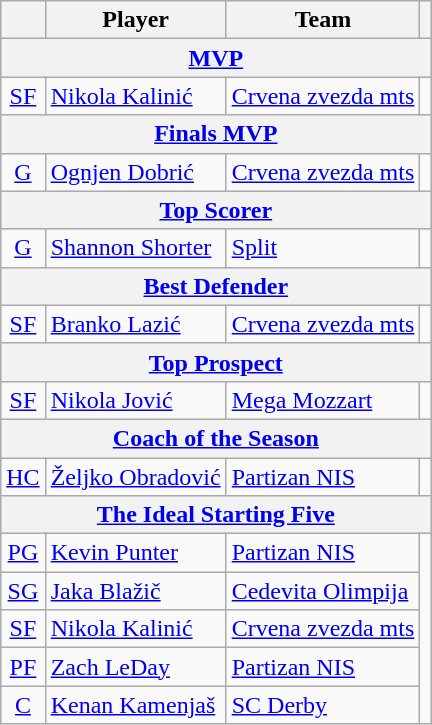<table class="wikitable">
<tr>
<th align="center"></th>
<th align="center">Player</th>
<th align="center">Team</th>
<th align="center"></th>
</tr>
<tr>
<th colspan=4> <a href='#'>MVP</a></th>
</tr>
<tr>
<td align="center"><a href='#'>SF</a></td>
<td align="left"> <a href='#'>Nikola Kalinić</a></td>
<td align="left"> <a href='#'>Crvena zvezda mts</a></td>
<td align="center"></td>
</tr>
<tr>
<th colspan=4> <a href='#'>Finals MVP</a></th>
</tr>
<tr>
<td align="center"><a href='#'>G</a></td>
<td align="left"> <a href='#'>Ognjen Dobrić</a></td>
<td align="left"> <a href='#'>Crvena zvezda mts</a></td>
<td align="center"></td>
</tr>
<tr>
<th colspan=4> <a href='#'>Top Scorer</a></th>
</tr>
<tr>
<td align="center"><a href='#'>G</a></td>
<td align="left"> <a href='#'>Shannon Shorter</a></td>
<td align="left"> <a href='#'>Split</a></td>
<td align="center"></td>
</tr>
<tr>
<th colspan=4> <a href='#'>Best Defender</a></th>
</tr>
<tr>
<td align="center"><a href='#'>SF</a></td>
<td align="left"> <a href='#'>Branko Lazić</a></td>
<td align="left"> <a href='#'>Crvena zvezda mts</a></td>
<td align="center"></td>
</tr>
<tr>
<th colspan=4> <a href='#'>Top Prospect</a></th>
</tr>
<tr>
<td align="center"><a href='#'>SF</a></td>
<td align="left"> <a href='#'>Nikola Jović</a></td>
<td align="left"> <a href='#'>Mega Mozzart</a></td>
<td align="center"></td>
</tr>
<tr>
<th colspan=4> <a href='#'>Coach of the Season</a></th>
</tr>
<tr>
<td align="center"><a href='#'>HC</a></td>
<td align="left"> <a href='#'>Željko Obradović</a></td>
<td align="left"> <a href='#'>Partizan NIS</a></td>
<td align="center"></td>
</tr>
<tr>
<th colspan=4><a href='#'>The Ideal Starting Five</a></th>
</tr>
<tr>
<td align="center"><a href='#'>PG</a></td>
<td> <a href='#'>Kevin Punter</a></td>
<td> <a href='#'>Partizan NIS</a></td>
<td rowspan="5" style="text-align:center;"></td>
</tr>
<tr>
<td align="center"><a href='#'>SG</a></td>
<td> <a href='#'>Jaka Blažič</a></td>
<td> <a href='#'>Cedevita Olimpija</a></td>
</tr>
<tr>
<td align="center"><a href='#'>SF</a></td>
<td> <a href='#'>Nikola Kalinić</a></td>
<td align="left"> <a href='#'>Crvena zvezda mts</a></td>
</tr>
<tr>
<td align="center"><a href='#'>PF</a></td>
<td> <a href='#'>Zach LeDay</a></td>
<td> <a href='#'>Partizan NIS</a></td>
</tr>
<tr>
<td align="center"><a href='#'>C</a></td>
<td> <a href='#'>Kenan Kamenjaš</a></td>
<td> <a href='#'>SC Derby</a></td>
</tr>
</table>
